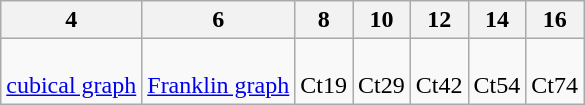<table class=wikitable>
<tr>
<th>4</th>
<th>6</th>
<th>8</th>
<th>10</th>
<th>12</th>
<th>14</th>
<th>16</th>
</tr>
<tr align=center>
<td><br><a href='#'>cubical graph</a></td>
<td><br><a href='#'>Franklin graph</a></td>
<td><br>Ct19</td>
<td><br>Ct29</td>
<td><br>Ct42</td>
<td><br>Ct54</td>
<td><br>Ct74</td>
</tr>
</table>
